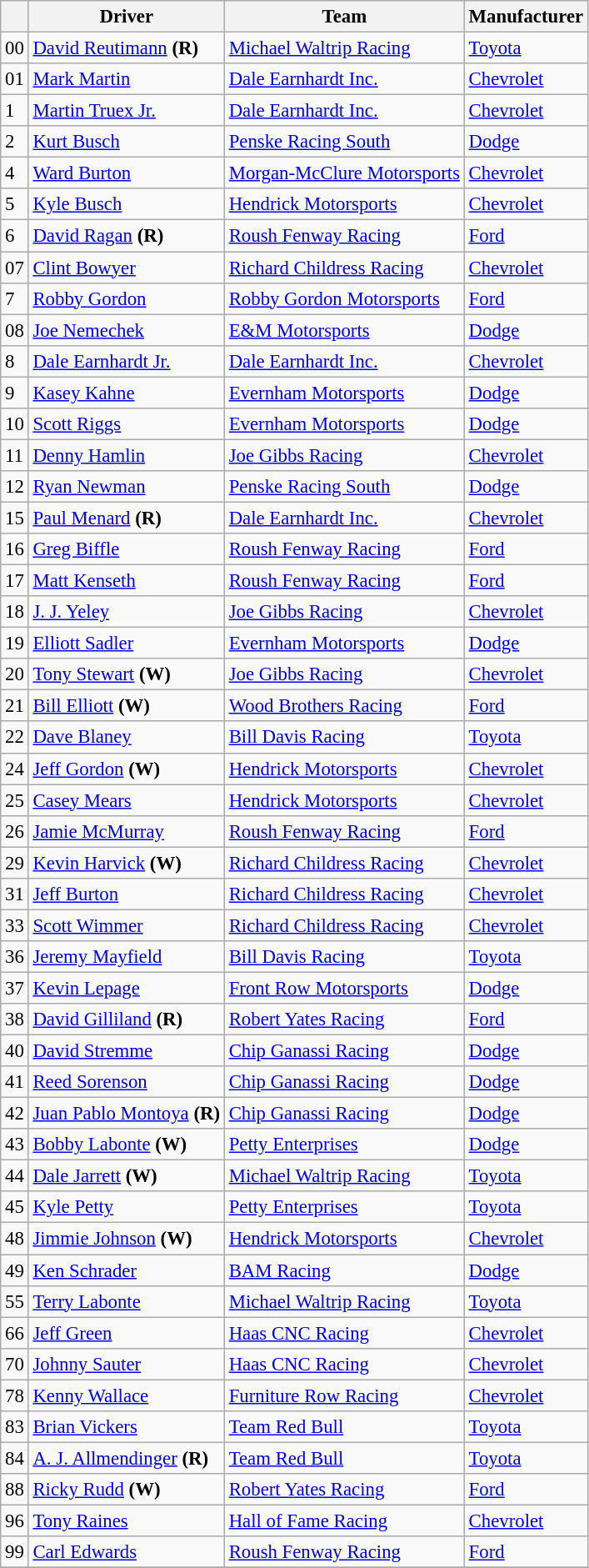<table class="wikitable" style="font-size:95%">
<tr>
<th></th>
<th>Driver</th>
<th>Team</th>
<th>Manufacturer</th>
</tr>
<tr>
<td>00</td>
<td><a href='#'>David Reutimann</a> <strong>(R)</strong></td>
<td><a href='#'>Michael Waltrip Racing</a></td>
<td><a href='#'>Toyota</a></td>
</tr>
<tr>
<td>01</td>
<td><a href='#'>Mark Martin</a></td>
<td><a href='#'>Dale Earnhardt Inc.</a></td>
<td><a href='#'>Chevrolet</a></td>
</tr>
<tr>
<td>1</td>
<td><a href='#'>Martin Truex Jr.</a></td>
<td><a href='#'>Dale Earnhardt Inc.</a></td>
<td><a href='#'>Chevrolet</a></td>
</tr>
<tr>
<td>2</td>
<td><a href='#'>Kurt Busch</a></td>
<td><a href='#'>Penske Racing South</a></td>
<td><a href='#'>Dodge</a></td>
</tr>
<tr>
<td>4</td>
<td><a href='#'>Ward Burton</a></td>
<td><a href='#'>Morgan-McClure Motorsports</a></td>
<td><a href='#'>Chevrolet</a></td>
</tr>
<tr>
<td>5</td>
<td><a href='#'>Kyle Busch</a></td>
<td><a href='#'>Hendrick Motorsports</a></td>
<td><a href='#'>Chevrolet</a></td>
</tr>
<tr>
<td>6</td>
<td><a href='#'>David Ragan</a> <strong>(R)</strong></td>
<td><a href='#'>Roush Fenway Racing</a></td>
<td><a href='#'>Ford</a></td>
</tr>
<tr>
<td>07</td>
<td><a href='#'>Clint Bowyer</a></td>
<td><a href='#'>Richard Childress Racing</a></td>
<td><a href='#'>Chevrolet</a></td>
</tr>
<tr>
<td>7</td>
<td><a href='#'>Robby Gordon</a></td>
<td><a href='#'>Robby Gordon Motorsports</a></td>
<td><a href='#'>Ford</a></td>
</tr>
<tr>
<td>08</td>
<td><a href='#'>Joe Nemechek</a></td>
<td><a href='#'>E&M Motorsports</a></td>
<td><a href='#'>Dodge</a></td>
</tr>
<tr>
<td>8</td>
<td><a href='#'>Dale Earnhardt Jr.</a></td>
<td><a href='#'>Dale Earnhardt Inc.</a></td>
<td><a href='#'>Chevrolet</a></td>
</tr>
<tr>
<td>9</td>
<td><a href='#'>Kasey Kahne</a></td>
<td><a href='#'>Evernham Motorsports</a></td>
<td><a href='#'>Dodge</a></td>
</tr>
<tr>
<td>10</td>
<td><a href='#'>Scott Riggs</a></td>
<td><a href='#'>Evernham Motorsports</a></td>
<td><a href='#'>Dodge</a></td>
</tr>
<tr>
<td>11</td>
<td><a href='#'>Denny Hamlin</a></td>
<td><a href='#'>Joe Gibbs Racing</a></td>
<td><a href='#'>Chevrolet</a></td>
</tr>
<tr>
<td>12</td>
<td><a href='#'>Ryan Newman</a></td>
<td><a href='#'>Penske Racing South</a></td>
<td><a href='#'>Dodge</a></td>
</tr>
<tr>
<td>15</td>
<td><a href='#'>Paul Menard</a> <strong>(R)</strong></td>
<td><a href='#'>Dale Earnhardt Inc.</a></td>
<td><a href='#'>Chevrolet</a></td>
</tr>
<tr>
<td>16</td>
<td><a href='#'>Greg Biffle</a></td>
<td><a href='#'>Roush Fenway Racing</a></td>
<td><a href='#'>Ford</a></td>
</tr>
<tr>
<td>17</td>
<td><a href='#'>Matt Kenseth</a></td>
<td><a href='#'>Roush Fenway Racing</a></td>
<td><a href='#'>Ford</a></td>
</tr>
<tr>
<td>18</td>
<td><a href='#'>J. J. Yeley</a></td>
<td><a href='#'>Joe Gibbs Racing</a></td>
<td><a href='#'>Chevrolet</a></td>
</tr>
<tr>
<td>19</td>
<td><a href='#'>Elliott Sadler</a></td>
<td><a href='#'>Evernham Motorsports</a></td>
<td><a href='#'>Dodge</a></td>
</tr>
<tr>
<td>20</td>
<td><a href='#'>Tony Stewart</a> <strong>(W)</strong></td>
<td><a href='#'>Joe Gibbs Racing</a></td>
<td><a href='#'>Chevrolet</a></td>
</tr>
<tr>
<td>21</td>
<td><a href='#'>Bill Elliott</a> <strong>(W)</strong></td>
<td><a href='#'>Wood Brothers Racing</a></td>
<td><a href='#'>Ford</a></td>
</tr>
<tr>
<td>22</td>
<td><a href='#'>Dave Blaney</a></td>
<td><a href='#'>Bill Davis Racing</a></td>
<td><a href='#'>Toyota</a></td>
</tr>
<tr>
<td>24</td>
<td><a href='#'>Jeff Gordon</a> <strong>(W)</strong></td>
<td><a href='#'>Hendrick Motorsports</a></td>
<td><a href='#'>Chevrolet</a></td>
</tr>
<tr>
<td>25</td>
<td><a href='#'>Casey Mears</a></td>
<td><a href='#'>Hendrick Motorsports</a></td>
<td><a href='#'>Chevrolet</a></td>
</tr>
<tr>
<td>26</td>
<td><a href='#'>Jamie McMurray</a></td>
<td><a href='#'>Roush Fenway Racing</a></td>
<td><a href='#'>Ford</a></td>
</tr>
<tr>
<td>29</td>
<td><a href='#'>Kevin Harvick</a> <strong>(W)</strong></td>
<td><a href='#'>Richard Childress Racing</a></td>
<td><a href='#'>Chevrolet</a></td>
</tr>
<tr>
<td>31</td>
<td><a href='#'>Jeff Burton</a></td>
<td><a href='#'>Richard Childress Racing</a></td>
<td><a href='#'>Chevrolet</a></td>
</tr>
<tr>
<td>33</td>
<td><a href='#'>Scott Wimmer</a></td>
<td><a href='#'>Richard Childress Racing</a></td>
<td><a href='#'>Chevrolet</a></td>
</tr>
<tr>
<td>36</td>
<td><a href='#'>Jeremy Mayfield</a></td>
<td><a href='#'>Bill Davis Racing</a></td>
<td><a href='#'>Toyota</a></td>
</tr>
<tr>
<td>37</td>
<td><a href='#'>Kevin Lepage</a></td>
<td><a href='#'>Front Row Motorsports</a></td>
<td><a href='#'>Dodge</a></td>
</tr>
<tr>
<td>38</td>
<td><a href='#'>David Gilliland</a> <strong>(R)</strong></td>
<td><a href='#'>Robert Yates Racing</a></td>
<td><a href='#'>Ford</a></td>
</tr>
<tr>
<td>40</td>
<td><a href='#'>David Stremme</a></td>
<td><a href='#'>Chip Ganassi Racing</a></td>
<td><a href='#'>Dodge</a></td>
</tr>
<tr>
<td>41</td>
<td><a href='#'>Reed Sorenson</a></td>
<td><a href='#'>Chip Ganassi Racing</a></td>
<td><a href='#'>Dodge</a></td>
</tr>
<tr>
<td>42</td>
<td><a href='#'>Juan Pablo Montoya</a> <strong>(R)</strong></td>
<td><a href='#'>Chip Ganassi Racing</a></td>
<td><a href='#'>Dodge</a></td>
</tr>
<tr>
<td>43</td>
<td><a href='#'>Bobby Labonte</a> <strong>(W)</strong></td>
<td><a href='#'>Petty Enterprises</a></td>
<td><a href='#'>Dodge</a></td>
</tr>
<tr>
<td>44</td>
<td><a href='#'>Dale Jarrett</a> <strong>(W)</strong></td>
<td><a href='#'>Michael Waltrip Racing</a></td>
<td><a href='#'>Toyota</a></td>
</tr>
<tr>
<td>45</td>
<td><a href='#'>Kyle Petty</a></td>
<td><a href='#'>Petty Enterprises</a></td>
<td><a href='#'>Toyota</a></td>
</tr>
<tr>
<td>48</td>
<td><a href='#'>Jimmie Johnson</a> <strong>(W)</strong></td>
<td><a href='#'>Hendrick Motorsports</a></td>
<td><a href='#'>Chevrolet</a></td>
</tr>
<tr>
<td>49</td>
<td><a href='#'>Ken Schrader</a></td>
<td><a href='#'>BAM Racing</a></td>
<td><a href='#'>Dodge</a></td>
</tr>
<tr>
<td>55</td>
<td><a href='#'>Terry Labonte</a></td>
<td><a href='#'>Michael Waltrip Racing</a></td>
<td><a href='#'>Toyota</a></td>
</tr>
<tr>
<td>66</td>
<td><a href='#'>Jeff Green</a></td>
<td><a href='#'>Haas CNC Racing</a></td>
<td><a href='#'>Chevrolet</a></td>
</tr>
<tr>
<td>70</td>
<td><a href='#'>Johnny Sauter</a></td>
<td><a href='#'>Haas CNC Racing</a></td>
<td><a href='#'>Chevrolet</a></td>
</tr>
<tr>
<td>78</td>
<td><a href='#'>Kenny Wallace</a></td>
<td><a href='#'>Furniture Row Racing</a></td>
<td><a href='#'>Chevrolet</a></td>
</tr>
<tr>
<td>83</td>
<td><a href='#'>Brian Vickers</a></td>
<td><a href='#'>Team Red Bull</a></td>
<td><a href='#'>Toyota</a></td>
</tr>
<tr>
<td>84</td>
<td><a href='#'>A. J. Allmendinger</a> <strong>(R)</strong></td>
<td><a href='#'>Team Red Bull</a></td>
<td><a href='#'>Toyota</a></td>
</tr>
<tr>
<td>88</td>
<td><a href='#'>Ricky Rudd</a> <strong>(W)</strong></td>
<td><a href='#'>Robert Yates Racing</a></td>
<td><a href='#'>Ford</a></td>
</tr>
<tr>
<td>96</td>
<td><a href='#'>Tony Raines</a></td>
<td><a href='#'>Hall of Fame Racing</a></td>
<td><a href='#'>Chevrolet</a></td>
</tr>
<tr>
<td>99</td>
<td><a href='#'>Carl Edwards</a></td>
<td><a href='#'>Roush Fenway Racing</a></td>
<td><a href='#'>Ford</a></td>
</tr>
<tr>
</tr>
</table>
